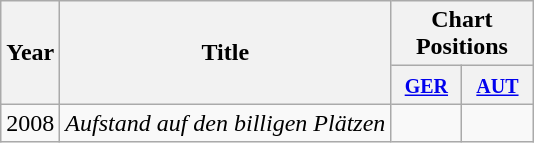<table class="wikitable">
<tr>
<th rowspan="2">Year</th>
<th rowspan="2">Title</th>
<th colspan="2">Chart Positions</th>
</tr>
<tr>
<th width="40"><small><a href='#'>GER</a></small></th>
<th width="40"><small><a href='#'>AUT</a></small></th>
</tr>
<tr>
<td>2008</td>
<td><em>Aufstand auf den billigen Plätzen</em></td>
<td></td>
<td></td>
</tr>
</table>
